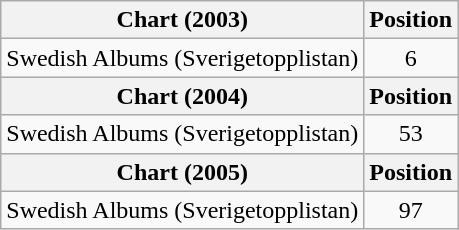<table class="wikitable plainrowheaders">
<tr>
<th scope="col">Chart (2003)</th>
<th scope="col">Position</th>
</tr>
<tr>
<td>Swedish Albums (Sverigetopplistan)</td>
<td style="text-align:center">6</td>
</tr>
<tr>
<th scope="col">Chart (2004)</th>
<th scope="col">Position</th>
</tr>
<tr>
<td>Swedish Albums (Sverigetopplistan)</td>
<td style="text-align:center">53</td>
</tr>
<tr>
<th scope="col">Chart (2005)</th>
<th scope="col">Position</th>
</tr>
<tr>
<td>Swedish Albums (Sverigetopplistan)</td>
<td style="text-align:center">97</td>
</tr>
</table>
